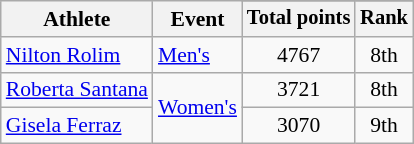<table class="wikitable" border="1" style="font-size:90%">
<tr>
<th rowspan=2>Athlete</th>
<th rowspan=2>Event</th>
</tr>
<tr style="font-size:95%">
<th>Total points</th>
<th>Rank</th>
</tr>
<tr align=center>
<td align=left><a href='#'>Nilton Rolim</a></td>
<td align=left><a href='#'>Men's</a></td>
<td>4767</td>
<td>8th</td>
</tr>
<tr align=center>
<td align=left><a href='#'>Roberta Santana</a></td>
<td align=left rowspan=2><a href='#'>Women's</a></td>
<td>3721</td>
<td>8th</td>
</tr>
<tr align=center>
<td align=left><a href='#'>Gisela Ferraz</a></td>
<td>3070</td>
<td>9th</td>
</tr>
</table>
